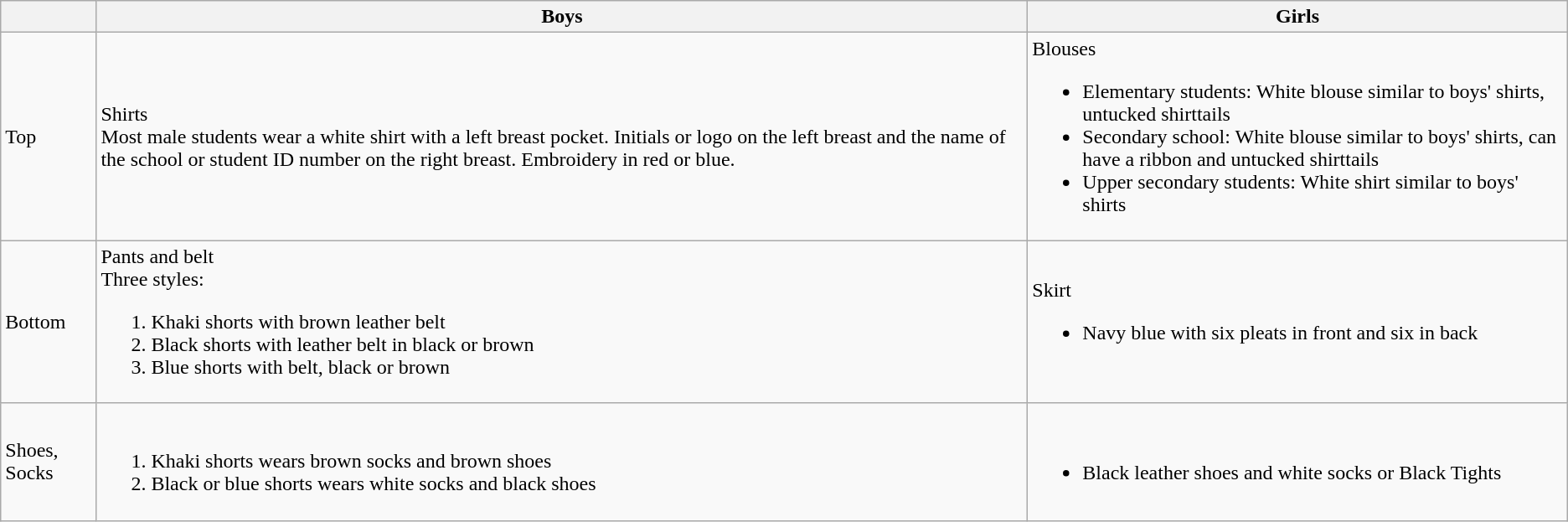<table class="wikitable">
<tr>
<th></th>
<th>Boys</th>
<th>Girls</th>
</tr>
<tr>
<td>Top</td>
<td>Shirts<br>Most male students wear a white shirt with a left breast pocket. Initials or logo on the left breast and the name of the school or student ID number on the right breast. Embroidery in red or blue.</td>
<td>Blouses<br><ul><li>Elementary students: White blouse similar to boys' shirts, untucked shirttails</li><li>Secondary school: White blouse similar to boys' shirts, can have a ribbon and untucked shirttails</li><li>Upper secondary students: White shirt similar to boys' shirts</li></ul></td>
</tr>
<tr>
<td>Bottom</td>
<td>Pants and belt<br>Three styles:<ol><li>Khaki shorts with brown leather belt</li><li>Black shorts with leather belt in black or brown</li><li>Blue shorts with belt, black or brown</li></ol></td>
<td>Skirt<br><ul><li>Navy blue with six pleats in front and six in back</li></ul></td>
</tr>
<tr>
<td>Shoes, Socks</td>
<td><br><ol><li>Khaki shorts wears brown socks and brown shoes</li><li>Black or blue shorts wears white socks and black shoes</li></ol></td>
<td><br><ul><li>Black leather shoes and white socks or Black Tights</li></ul></td>
</tr>
</table>
